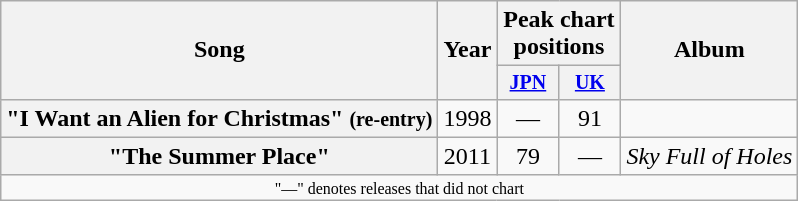<table class="wikitable plainrowheaders" style="text-align:center;">
<tr>
<th rowspan="2">Song</th>
<th rowspan="2">Year</th>
<th colspan="2">Peak chart positions</th>
<th rowspan="2">Album</th>
</tr>
<tr style="font-size:smaller;">
<th style="width:35px;"><a href='#'>JPN</a><br></th>
<th style="width:35px;"><a href='#'>UK</a><br></th>
</tr>
<tr>
<th scope="row">"I Want an Alien for Christmas" <small>(re-entry)</small></th>
<td>1998</td>
<td>—</td>
<td>91</td>
<td></td>
</tr>
<tr>
<th scope="row">"The Summer Place"</th>
<td>2011</td>
<td>79</td>
<td>—</td>
<td><em>Sky Full of Holes</em></td>
</tr>
<tr>
<td colspan="15" style="font-size:8pt">"—" denotes releases that did not chart</td>
</tr>
</table>
